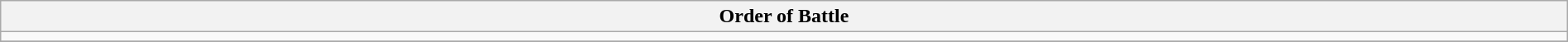<table class="wikitable collapsible collapsed" align="center" width="100%">
<tr>
<th>Order of Battle</th>
</tr>
<tr ---->
<td></td>
</tr>
<tr ---->
</tr>
</table>
